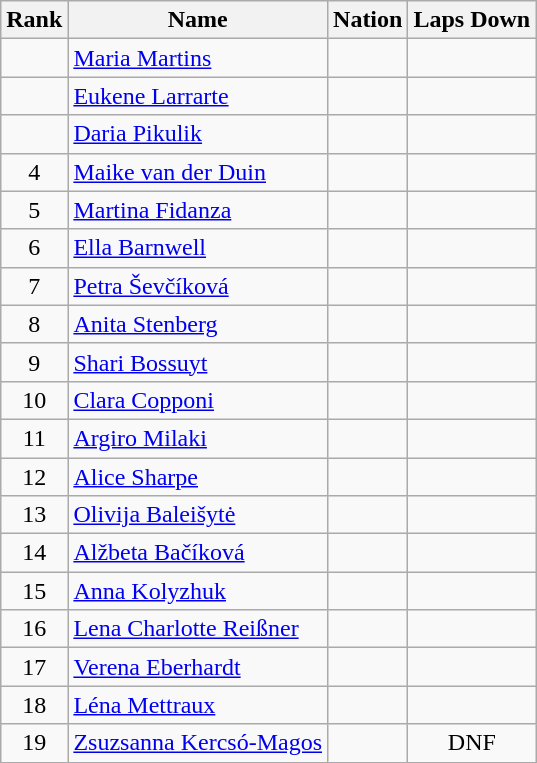<table class="wikitable sortable" style="text-align:center">
<tr>
<th>Rank</th>
<th>Name</th>
<th>Nation</th>
<th>Laps Down</th>
</tr>
<tr>
<td></td>
<td align=left><a href='#'>Maria Martins</a></td>
<td align=left></td>
<td></td>
</tr>
<tr>
<td></td>
<td align=left><a href='#'>Eukene Larrarte</a></td>
<td align=left></td>
<td></td>
</tr>
<tr>
<td></td>
<td align=left><a href='#'>Daria Pikulik</a></td>
<td align=left></td>
<td></td>
</tr>
<tr>
<td>4</td>
<td align=left><a href='#'>Maike van der Duin</a></td>
<td align=left></td>
<td></td>
</tr>
<tr>
<td>5</td>
<td align=left><a href='#'>Martina Fidanza</a></td>
<td align=left></td>
<td></td>
</tr>
<tr>
<td>6</td>
<td align=left><a href='#'>Ella Barnwell</a></td>
<td align=left></td>
<td></td>
</tr>
<tr>
<td>7</td>
<td align=left><a href='#'>Petra Ševčíková</a></td>
<td align=left></td>
<td></td>
</tr>
<tr>
<td>8</td>
<td align=left><a href='#'>Anita Stenberg</a></td>
<td align=left></td>
<td></td>
</tr>
<tr>
<td>9</td>
<td align=left><a href='#'>Shari Bossuyt</a></td>
<td align=left></td>
<td></td>
</tr>
<tr>
<td>10</td>
<td align=left><a href='#'>Clara Copponi</a></td>
<td align=left></td>
<td></td>
</tr>
<tr>
<td>11</td>
<td align=left><a href='#'>Argiro Milaki</a></td>
<td align=left></td>
<td></td>
</tr>
<tr>
<td>12</td>
<td align=left><a href='#'>Alice Sharpe</a></td>
<td align=left></td>
<td></td>
</tr>
<tr>
<td>13</td>
<td align=left><a href='#'>Olivija Baleišytė</a></td>
<td align=left></td>
<td></td>
</tr>
<tr>
<td>14</td>
<td align=left><a href='#'>Alžbeta Bačíková</a></td>
<td align=left></td>
<td></td>
</tr>
<tr>
<td>15</td>
<td align=left><a href='#'>Anna Kolyzhuk</a></td>
<td align=left></td>
<td></td>
</tr>
<tr>
<td>16</td>
<td align=left><a href='#'>Lena Charlotte Reißner</a></td>
<td align=left></td>
<td></td>
</tr>
<tr>
<td>17</td>
<td align=left><a href='#'>Verena Eberhardt</a></td>
<td align=left></td>
<td></td>
</tr>
<tr>
<td>18</td>
<td align=left><a href='#'>Léna Mettraux</a></td>
<td align=left></td>
<td></td>
</tr>
<tr>
<td>19</td>
<td align=left><a href='#'>Zsuzsanna Kercsó-Magos</a></td>
<td align=left></td>
<td>DNF</td>
</tr>
</table>
